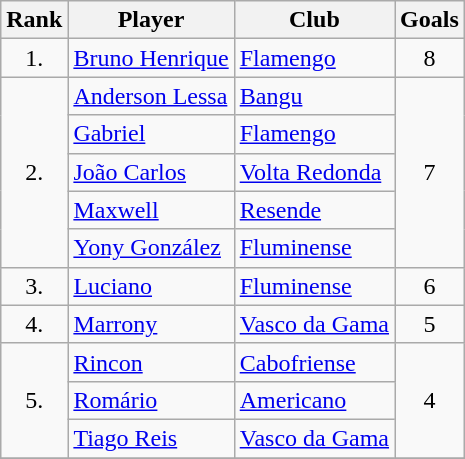<table class="wikitable sortable" style="text-align:center">
<tr>
<th>Rank</th>
<th>Player</th>
<th>Club</th>
<th>Goals</th>
</tr>
<tr>
<td>1.</td>
<td align="left"> <a href='#'>Bruno Henrique</a></td>
<td align="left"><a href='#'>Flamengo</a></td>
<td>8</td>
</tr>
<tr>
<td rowspan="5">2.</td>
<td align="left"> <a href='#'>Anderson Lessa</a></td>
<td align="left"><a href='#'>Bangu</a></td>
<td rowspan="5">7</td>
</tr>
<tr>
<td align="left"> <a href='#'>Gabriel</a></td>
<td align="left"><a href='#'>Flamengo</a></td>
</tr>
<tr>
<td align="left"> <a href='#'>João Carlos</a></td>
<td align="left"><a href='#'>Volta Redonda</a></td>
</tr>
<tr>
<td align="left"> <a href='#'>Maxwell</a></td>
<td align="left"><a href='#'>Resende</a></td>
</tr>
<tr>
<td align="left"> <a href='#'>Yony González</a></td>
<td align="left"><a href='#'>Fluminense</a></td>
</tr>
<tr>
<td>3.</td>
<td align="left"> <a href='#'>Luciano</a></td>
<td align="left"><a href='#'>Fluminense</a></td>
<td>6</td>
</tr>
<tr>
<td>4.</td>
<td align="left"> <a href='#'>Marrony</a></td>
<td align="left"><a href='#'>Vasco da Gama</a></td>
<td>5</td>
</tr>
<tr>
<td rowspan="3">5.</td>
<td align="left"> <a href='#'>Rincon</a></td>
<td align="left"><a href='#'>Cabofriense</a></td>
<td rowspan="3">4</td>
</tr>
<tr>
<td align="left"> <a href='#'>Romário</a></td>
<td align="left"><a href='#'>Americano</a></td>
</tr>
<tr>
<td align="left"> <a href='#'>Tiago Reis</a></td>
<td align="left"><a href='#'>Vasco da Gama</a></td>
</tr>
<tr>
</tr>
</table>
